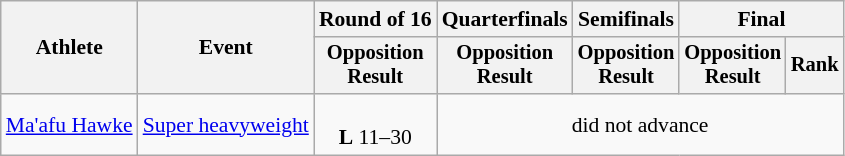<table class="wikitable" style="font-size:90%">
<tr>
<th rowspan="2">Athlete</th>
<th rowspan="2">Event</th>
<th>Round of 16</th>
<th>Quarterfinals</th>
<th>Semifinals</th>
<th colspan=2>Final</th>
</tr>
<tr style="font-size:95%">
<th>Opposition<br>Result</th>
<th>Opposition<br>Result</th>
<th>Opposition<br>Result</th>
<th>Opposition<br>Result</th>
<th>Rank</th>
</tr>
<tr align=center>
<td align=left><a href='#'>Ma'afu Hawke</a></td>
<td align=left><a href='#'>Super heavyweight</a></td>
<td><br><strong>L</strong> 11–30</td>
<td colspan=4>did not advance</td>
</tr>
</table>
